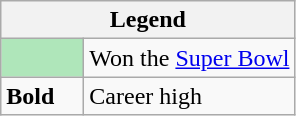<table class="wikitable mw-collapsible">
<tr>
<th colspan="2">Legend</th>
</tr>
<tr>
<td style="background:#afe6ba; width:3em;"></td>
<td>Won the <a href='#'>Super Bowl</a></td>
</tr>
<tr>
<td><strong>Bold</strong></td>
<td>Career high</td>
</tr>
</table>
